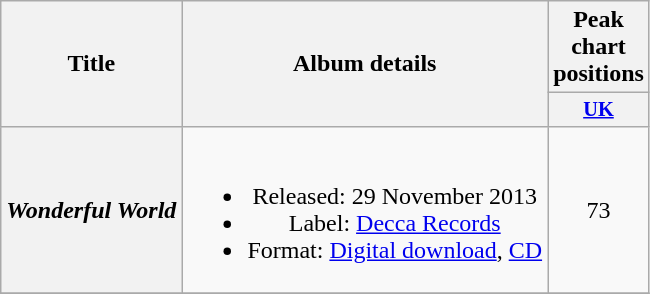<table class="wikitable plainrowheaders" style="text-align:center;">
<tr>
<th scope="col" rowspan="2">Title</th>
<th scope="col" rowspan="2">Album details</th>
<th scope="col" colspan="1">Peak chart positions</th>
</tr>
<tr>
<th scope="col" style="width:3em;font-size:85%;"><a href='#'>UK</a><br></th>
</tr>
<tr>
<th scope="row"><em>Wonderful World</em></th>
<td><br><ul><li>Released: 29 November 2013</li><li>Label: <a href='#'>Decca Records</a></li><li>Format: <a href='#'>Digital download</a>, <a href='#'>CD</a></li></ul></td>
<td>73</td>
</tr>
<tr>
</tr>
</table>
